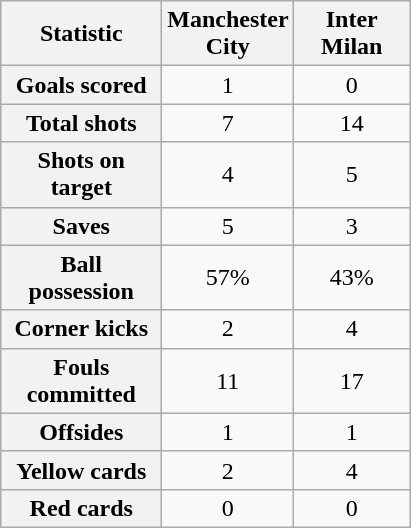<table class="wikitable plainrowheaders" style="text-align:center">
<tr>
<th scope="col" style="width:100px">Statistic</th>
<th scope="col" style="width:70px">Manchester City</th>
<th scope="col" style="width:70px">Inter Milan</th>
</tr>
<tr>
<th scope=row>Goals scored</th>
<td>1</td>
<td>0</td>
</tr>
<tr>
<th scope=row>Total shots</th>
<td>7</td>
<td>14</td>
</tr>
<tr>
<th scope=row>Shots on target</th>
<td>4</td>
<td>5</td>
</tr>
<tr>
<th scope=row>Saves</th>
<td>5</td>
<td>3</td>
</tr>
<tr>
<th scope=row>Ball possession</th>
<td>57%</td>
<td>43%</td>
</tr>
<tr>
<th scope=row>Corner kicks</th>
<td>2</td>
<td>4</td>
</tr>
<tr>
<th scope=row>Fouls committed</th>
<td>11</td>
<td>17</td>
</tr>
<tr>
<th scope=row>Offsides</th>
<td>1</td>
<td>1</td>
</tr>
<tr>
<th scope=row>Yellow cards</th>
<td>2</td>
<td>4</td>
</tr>
<tr>
<th scope=row>Red cards</th>
<td>0</td>
<td>0</td>
</tr>
</table>
